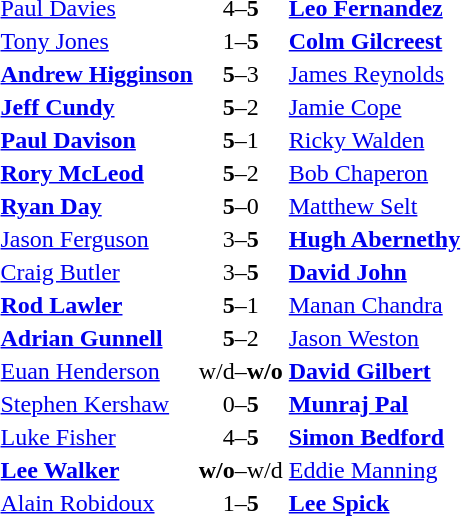<table>
<tr>
<td> <a href='#'>Paul Davies</a></td>
<td align="center">4–<strong>5</strong></td>
<td> <strong><a href='#'>Leo Fernandez</a></strong></td>
</tr>
<tr>
<td> <a href='#'>Tony Jones</a></td>
<td align="center">1–<strong>5</strong></td>
<td> <strong><a href='#'>Colm Gilcreest</a></strong></td>
</tr>
<tr>
<td> <strong><a href='#'>Andrew Higginson</a></strong></td>
<td align="center"><strong>5</strong>–3</td>
<td> <a href='#'>James Reynolds</a></td>
</tr>
<tr>
<td> <strong><a href='#'>Jeff Cundy</a></strong></td>
<td align="center"><strong>5</strong>–2</td>
<td> <a href='#'>Jamie Cope</a></td>
</tr>
<tr>
<td> <strong><a href='#'>Paul Davison</a></strong></td>
<td align="center"><strong>5</strong>–1</td>
<td> <a href='#'>Ricky Walden</a></td>
</tr>
<tr>
<td> <strong><a href='#'>Rory McLeod</a></strong></td>
<td align="center"><strong>5</strong>–2</td>
<td> <a href='#'>Bob Chaperon</a></td>
</tr>
<tr>
<td> <strong><a href='#'>Ryan Day</a></strong></td>
<td align="center"><strong>5</strong>–0</td>
<td> <a href='#'>Matthew Selt</a></td>
</tr>
<tr>
<td> <a href='#'>Jason Ferguson</a></td>
<td align="center">3–<strong>5</strong></td>
<td> <strong><a href='#'>Hugh Abernethy</a></strong></td>
</tr>
<tr>
<td> <a href='#'>Craig Butler</a></td>
<td align="center">3–<strong>5</strong></td>
<td> <strong><a href='#'>David John</a></strong></td>
</tr>
<tr>
<td> <strong><a href='#'>Rod Lawler</a></strong></td>
<td align="center"><strong>5</strong>–1</td>
<td> <a href='#'>Manan Chandra</a></td>
</tr>
<tr>
<td> <strong><a href='#'>Adrian Gunnell</a></strong></td>
<td align="center"><strong>5</strong>–2</td>
<td> <a href='#'>Jason Weston</a></td>
</tr>
<tr>
<td> <a href='#'>Euan Henderson</a></td>
<td align="center">w/d–<strong>w/o</strong></td>
<td> <strong><a href='#'>David Gilbert</a></strong></td>
</tr>
<tr>
<td> <a href='#'>Stephen Kershaw</a></td>
<td align="center">0–<strong>5</strong></td>
<td> <strong><a href='#'>Munraj Pal</a></strong></td>
</tr>
<tr>
<td> <a href='#'>Luke Fisher</a></td>
<td align="center">4–<strong>5</strong></td>
<td> <strong><a href='#'>Simon Bedford</a></strong></td>
</tr>
<tr>
<td> <strong><a href='#'>Lee Walker</a></strong></td>
<td align="center"><strong>w/o</strong>–w/d</td>
<td> <a href='#'>Eddie Manning</a></td>
</tr>
<tr>
<td> <a href='#'>Alain Robidoux</a></td>
<td align="center">1–<strong>5</strong></td>
<td> <strong><a href='#'>Lee Spick</a></strong></td>
</tr>
</table>
